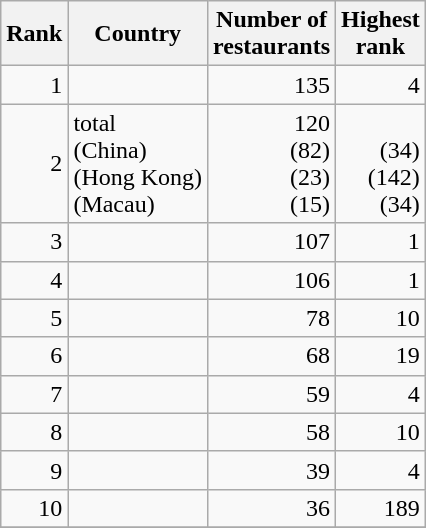<table class="wikitable" style="text-align: right;">
<tr>
<th>Rank</th>
<th>Country</th>
<th>Number of<br>restaurants</th>
<th>Highest<br>rank</th>
</tr>
<tr>
<td>1</td>
<td style="text-align:left;"></td>
<td>135</td>
<td>4</td>
</tr>
<tr>
<td>2</td>
<td style="text-align:left;"> total<br>(China)<br>(Hong Kong)<br>(Macau)</td>
<td>120<br>(82)<br>(23)<br>(15)</td>
<td><br>(34)<br>(142)<br>(34)</td>
</tr>
<tr>
<td>3</td>
<td style="text-align:left;"></td>
<td>107</td>
<td>1</td>
</tr>
<tr>
<td>4</td>
<td style="text-align:left;"></td>
<td>106</td>
<td>1</td>
</tr>
<tr>
<td>5</td>
<td style="text-align:left;"></td>
<td>78</td>
<td>10</td>
</tr>
<tr>
<td>6</td>
<td style="text-align:left;"></td>
<td>68</td>
<td>19</td>
</tr>
<tr>
<td>7</td>
<td style="text-align:left;"></td>
<td>59</td>
<td>4</td>
</tr>
<tr>
<td>8</td>
<td style="text-align:left;"></td>
<td>58</td>
<td>10</td>
</tr>
<tr>
<td>9</td>
<td style="text-align:left;"></td>
<td>39</td>
<td>4</td>
</tr>
<tr>
<td>10</td>
<td style="text-align:left;"></td>
<td>36</td>
<td>189</td>
</tr>
<tr>
</tr>
</table>
